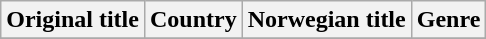<table class="wikitable">
<tr>
<th>Original title</th>
<th>Country</th>
<th>Norwegian title</th>
<th>Genre</th>
</tr>
<tr>
</tr>
</table>
